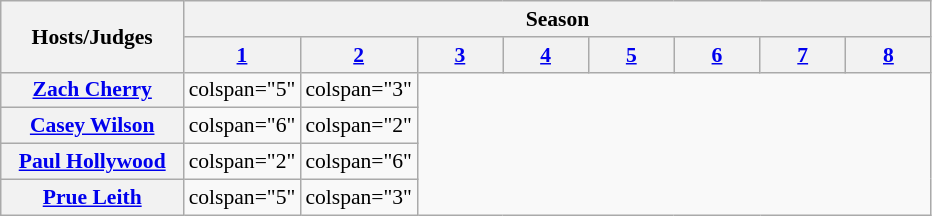<table class="wikitable plainrowheaders" style="font-size:90%;">
<tr>
<th scope="col" style="width:8em;" rowspan="2">Hosts/Judges</th>
<th scope="colgroup" colspan="8">Season</th>
</tr>
<tr>
<th scope="col" style="width:3.5em;"><a href='#'>1</a></th>
<th scope="col" style="width:3.5em;"><a href='#'>2</a></th>
<th scope="col" style="width:3.5em;"><a href='#'>3</a></th>
<th scope="col" style="width:3.5em;"><a href='#'>4</a></th>
<th scope="col" style="width:3.5em;"><a href='#'>5</a></th>
<th scope="col" style="width:3.5em;"><a href='#'>6</a></th>
<th scope="col" style="width:3.5em;"><a href='#'>7</a></th>
<th scope="col" style="width:3.5em;"><a href='#'>8</a></th>
</tr>
<tr>
<th scope="row"><a href='#'>Zach Cherry</a></th>
<td>colspan="5" </td>
<td>colspan="3" </td>
</tr>
<tr>
<th scope="row"><a href='#'>Casey Wilson</a></th>
<td>colspan="6" </td>
<td>colspan="2" </td>
</tr>
<tr>
<th scope="row"><a href='#'>Paul Hollywood</a></th>
<td>colspan="2" </td>
<td>colspan="6" </td>
</tr>
<tr>
<th scope="row"><a href='#'>Prue Leith</a></th>
<td>colspan="5" </td>
<td>colspan="3" </td>
</tr>
</table>
